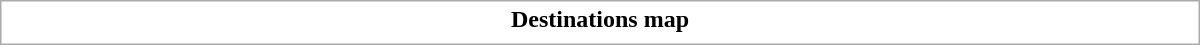<table class="collapsible uncollapsed" style="border:1px #aaa solid; width:50em; margin:0.2em auto">
<tr>
<th>Destinations map</th>
</tr>
<tr>
<td></td>
</tr>
</table>
